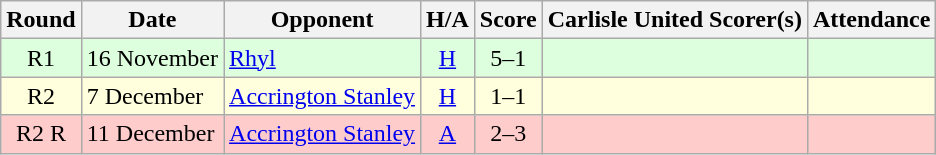<table class="wikitable" style="text-align:center">
<tr>
<th>Round</th>
<th>Date</th>
<th>Opponent</th>
<th>H/A</th>
<th>Score</th>
<th>Carlisle United Scorer(s)</th>
<th>Attendance</th>
</tr>
<tr bgcolor=#ddffdd>
<td>R1</td>
<td align=left>16 November</td>
<td align=left><a href='#'>Rhyl</a></td>
<td><a href='#'>H</a></td>
<td>5–1</td>
<td align=left></td>
<td></td>
</tr>
<tr bgcolor=#ffffdd>
<td>R2</td>
<td align=left>7 December</td>
<td align=left><a href='#'>Accrington Stanley</a></td>
<td><a href='#'>H</a></td>
<td>1–1</td>
<td align=left></td>
<td></td>
</tr>
<tr bgcolor=#FFCCCC>
<td>R2 R</td>
<td align=left>11 December</td>
<td align=left><a href='#'>Accrington Stanley</a></td>
<td><a href='#'>A</a></td>
<td>2–3</td>
<td align=left></td>
<td></td>
</tr>
</table>
